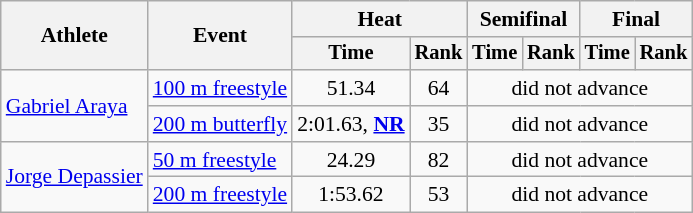<table class=wikitable style="font-size:90%">
<tr>
<th rowspan="2">Athlete</th>
<th rowspan="2">Event</th>
<th colspan="2">Heat</th>
<th colspan="2">Semifinal</th>
<th colspan="2">Final</th>
</tr>
<tr style="font-size:95%">
<th>Time</th>
<th>Rank</th>
<th>Time</th>
<th>Rank</th>
<th>Time</th>
<th>Rank</th>
</tr>
<tr align=center>
<td align=left rowspan=2><a href='#'>Gabriel Araya</a></td>
<td align=left><a href='#'>100 m freestyle</a></td>
<td>51.34</td>
<td>64</td>
<td colspan=4>did not advance</td>
</tr>
<tr align=center>
<td align=left><a href='#'>200 m butterfly</a></td>
<td>2:01.63, <strong><a href='#'>NR</a></strong></td>
<td>35</td>
<td colspan=4>did not advance</td>
</tr>
<tr align=center>
<td align=left rowspan=2><a href='#'>Jorge Depassier</a></td>
<td align=left><a href='#'>50 m freestyle</a></td>
<td>24.29</td>
<td>82</td>
<td colspan=4>did not advance</td>
</tr>
<tr align=center>
<td align=left><a href='#'>200 m freestyle</a></td>
<td>1:53.62</td>
<td>53</td>
<td colspan=4>did not advance</td>
</tr>
</table>
